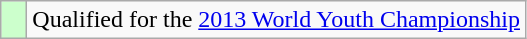<table class="wikitable" style="text-align: left;">
<tr>
<td width=10px bgcolor=#ccffcc></td>
<td>Qualified for the <a href='#'>2013 World Youth Championship</a></td>
</tr>
</table>
